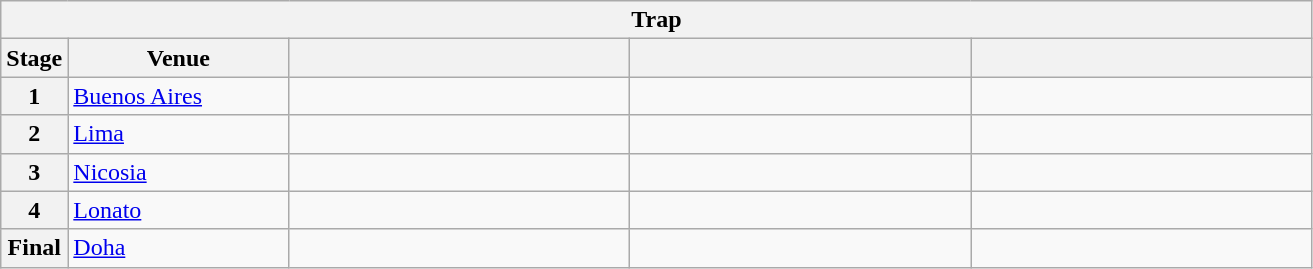<table class="wikitable">
<tr>
<th colspan="5">Trap</th>
</tr>
<tr>
<th>Stage</th>
<th width=140>Venue</th>
<th width=220></th>
<th width=220></th>
<th width=220></th>
</tr>
<tr>
<th>1</th>
<td> <a href='#'>Buenos Aires</a></td>
<td></td>
<td></td>
<td></td>
</tr>
<tr>
<th>2</th>
<td> <a href='#'>Lima</a></td>
<td></td>
<td></td>
<td></td>
</tr>
<tr>
<th>3</th>
<td> <a href='#'>Nicosia</a></td>
<td></td>
<td></td>
<td></td>
</tr>
<tr>
<th>4</th>
<td> <a href='#'>Lonato</a></td>
<td></td>
<td></td>
<td></td>
</tr>
<tr>
<th>Final</th>
<td> <a href='#'>Doha</a></td>
<td></td>
<td></td>
<td></td>
</tr>
</table>
